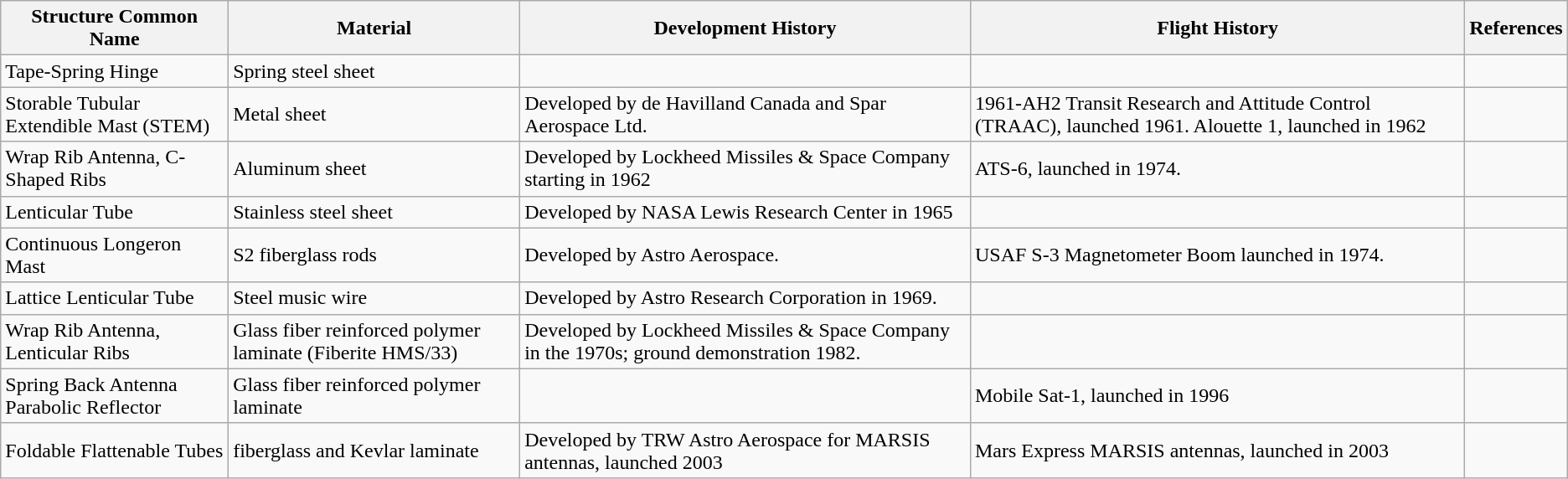<table class="wikitable sortable" border="1">
<tr>
<th>Structure Common Name</th>
<th>Material</th>
<th>Development History</th>
<th>Flight History</th>
<th>References</th>
</tr>
<tr>
<td>Tape-Spring Hinge</td>
<td>Spring steel sheet</td>
<td></td>
<td></td>
<td></td>
</tr>
<tr>
<td>Storable Tubular Extendible Mast (STEM)</td>
<td>Metal sheet</td>
<td>Developed by de Havilland Canada and Spar Aerospace Ltd.</td>
<td>1961-AH2 Transit Research and Attitude Control (TRAAC), launched 1961. Alouette 1, launched in 1962</td>
<td></td>
</tr>
<tr>
<td>Wrap Rib Antenna, C-Shaped Ribs</td>
<td>Aluminum sheet</td>
<td>Developed by Lockheed Missiles & Space Company starting in 1962</td>
<td>ATS-6, launched in 1974.</td>
<td></td>
</tr>
<tr>
<td>Lenticular Tube</td>
<td>Stainless steel sheet</td>
<td>Developed by NASA Lewis Research Center in 1965</td>
<td></td>
<td></td>
</tr>
<tr>
<td>Continuous Longeron Mast</td>
<td>S2 fiberglass rods</td>
<td>Developed by Astro Aerospace.</td>
<td>USAF S-3 Magnetometer Boom launched in 1974.</td>
<td></td>
</tr>
<tr>
<td>Lattice Lenticular Tube</td>
<td>Steel music wire</td>
<td>Developed by Astro Research Corporation in 1969.</td>
<td></td>
<td></td>
</tr>
<tr>
<td>Wrap Rib Antenna, Lenticular Ribs</td>
<td>Glass fiber reinforced polymer laminate (Fiberite HMS/33)</td>
<td>Developed by Lockheed Missiles & Space Company in the 1970s; ground demonstration 1982.</td>
<td></td>
<td></td>
</tr>
<tr>
<td>Spring Back Antenna Parabolic Reflector</td>
<td>Glass fiber reinforced polymer laminate</td>
<td></td>
<td>Mobile Sat-1, launched in 1996</td>
<td></td>
</tr>
<tr>
<td>Foldable Flattenable Tubes</td>
<td>fiberglass and Kevlar laminate</td>
<td>Developed by TRW Astro Aerospace for MARSIS antennas, launched 2003</td>
<td>Mars Express MARSIS antennas, launched in 2003</td>
<td></td>
</tr>
</table>
